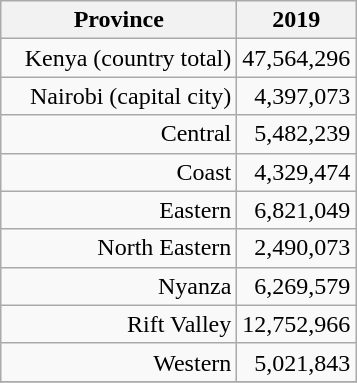<table class="wikitable" style="text-align: right;">
<tr>
<th width="150pt">Province</th>
<th width="70pt">2019</th>
</tr>
<tr>
<td>Kenya (country total)</td>
<td>47,564,296</td>
</tr>
<tr>
<td>Nairobi (capital city)</td>
<td>4,397,073</td>
</tr>
<tr>
<td>Central</td>
<td>5,482,239</td>
</tr>
<tr>
<td>Coast</td>
<td>4,329,474</td>
</tr>
<tr>
<td>Eastern</td>
<td>6,821,049</td>
</tr>
<tr>
<td>North Eastern</td>
<td>2,490,073</td>
</tr>
<tr>
<td>Nyanza</td>
<td>6,269,579</td>
</tr>
<tr>
<td>Rift Valley</td>
<td>12,752,966</td>
</tr>
<tr>
<td>Western</td>
<td>5,021,843</td>
</tr>
<tr>
</tr>
</table>
